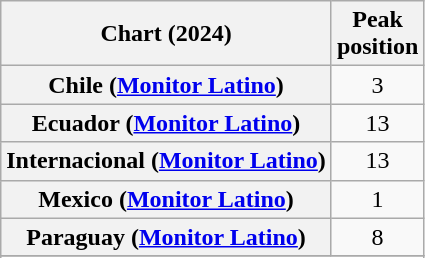<table class="wikitable sortable plainrowheaders">
<tr>
<th>Chart (2024)</th>
<th>Peak<br>position</th>
</tr>
<tr>
<th scope="row">Chile (<a href='#'>Monitor Latino</a>)</th>
<td align="center">3</td>
</tr>
<tr>
<th scope="row">Ecuador (<a href='#'>Monitor Latino</a>)</th>
<td align="center">13</td>
</tr>
<tr>
<th scope="row">Internacional (<a href='#'>Monitor Latino</a>)</th>
<td align="center">13</td>
</tr>
<tr>
<th scope="row">Mexico (<a href='#'>Monitor Latino</a>)</th>
<td align="center">1</td>
</tr>
<tr>
<th scope="row">Paraguay (<a href='#'>Monitor Latino</a>)</th>
<td align="center">8</td>
</tr>
<tr>
</tr>
<tr>
</tr>
</table>
